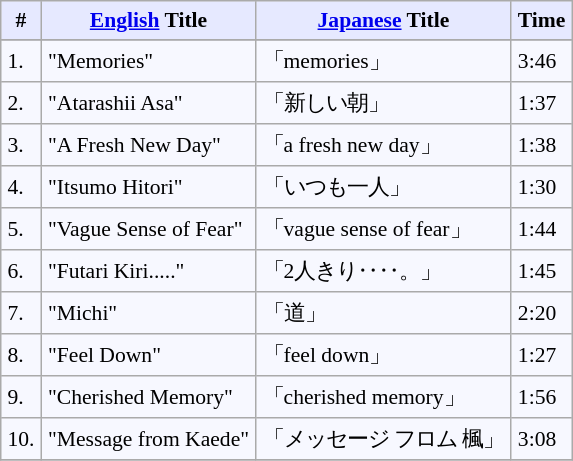<table border="" cellpadding="4" cellspacing="0" style="border: 1px #aaaaaa solid; border-collapse: collapse; padding: 0.2em; margin: 1em 1em 1em 0; background: #f7f8ff; font-size:0.9em">
<tr valign="middle" bgcolor="#e6e9ff">
<th rowspan="1">#</th>
<th rowspan="1"><a href='#'>English</a> Title</th>
<th colspan="1"><a href='#'>Japanese</a> Title</th>
<th rowspan="1">Time</th>
</tr>
<tr bgcolor="#e6e9ff">
</tr>
<tr>
<td>1.</td>
<td>"Memories"</td>
<td>「memories」</td>
<td>3:46</td>
</tr>
<tr>
<td>2.</td>
<td>"Atarashii Asa"</td>
<td>「新しい朝」</td>
<td>1:37</td>
</tr>
<tr>
<td>3.</td>
<td>"A Fresh New Day"</td>
<td>「a fresh new day」</td>
<td>1:38</td>
</tr>
<tr>
<td>4.</td>
<td>"Itsumo Hitori"</td>
<td>「いつも一人」</td>
<td>1:30</td>
</tr>
<tr>
<td>5.</td>
<td>"Vague Sense of Fear"</td>
<td>「vague sense of fear」</td>
<td>1:44</td>
</tr>
<tr>
<td>6.</td>
<td>"Futari Kiri....."</td>
<td>「2人きり‥‥。」</td>
<td>1:45</td>
</tr>
<tr>
<td>7.</td>
<td>"Michi"</td>
<td>「道」</td>
<td>2:20</td>
</tr>
<tr>
<td>8.</td>
<td>"Feel Down"</td>
<td>「feel down」</td>
<td>1:27</td>
</tr>
<tr>
<td>9.</td>
<td>"Cherished Memory"</td>
<td>「cherished memory」</td>
<td>1:56</td>
</tr>
<tr>
<td>10.</td>
<td>"Message from Kaede"</td>
<td>「メッセージ フロム 楓」</td>
<td>3:08</td>
</tr>
<tr>
</tr>
</table>
